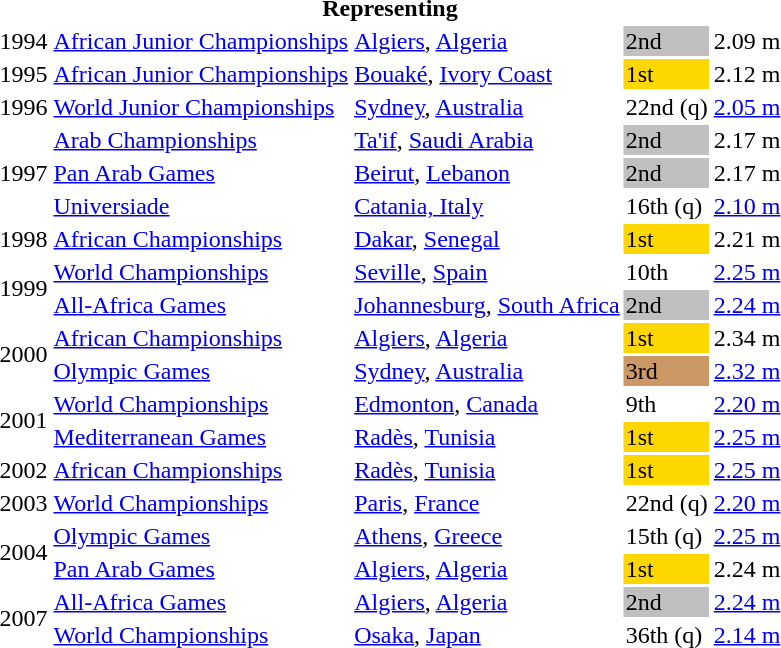<table>
<tr>
<th colspan="5">Representing </th>
</tr>
<tr>
<td>1994</td>
<td><a href='#'>African Junior Championships</a></td>
<td><a href='#'>Algiers</a>, <a href='#'>Algeria</a></td>
<td bgcolor=silver>2nd</td>
<td>2.09 m</td>
</tr>
<tr>
<td>1995</td>
<td><a href='#'>African Junior Championships</a></td>
<td><a href='#'>Bouaké</a>, <a href='#'>Ivory Coast</a></td>
<td bgcolor=gold>1st</td>
<td>2.12 m</td>
</tr>
<tr>
<td>1996</td>
<td><a href='#'>World Junior Championships</a></td>
<td><a href='#'>Sydney</a>, <a href='#'>Australia</a></td>
<td>22nd (q)</td>
<td><a href='#'>2.05 m</a></td>
</tr>
<tr>
<td rowspan=3>1997</td>
<td><a href='#'>Arab Championships</a></td>
<td><a href='#'>Ta'if</a>, <a href='#'>Saudi Arabia</a></td>
<td bgcolor=silver>2nd</td>
<td>2.17 m</td>
</tr>
<tr>
<td><a href='#'>Pan Arab Games</a></td>
<td><a href='#'>Beirut</a>, <a href='#'>Lebanon</a></td>
<td bgcolor=silver>2nd</td>
<td>2.17 m</td>
</tr>
<tr>
<td><a href='#'>Universiade</a></td>
<td><a href='#'>Catania, Italy</a></td>
<td>16th (q)</td>
<td><a href='#'>2.10 m</a></td>
</tr>
<tr>
<td>1998</td>
<td><a href='#'>African Championships</a></td>
<td><a href='#'>Dakar</a>, <a href='#'>Senegal</a></td>
<td bgcolor=gold>1st</td>
<td>2.21 m</td>
</tr>
<tr>
<td rowspan=2>1999</td>
<td><a href='#'>World Championships</a></td>
<td><a href='#'>Seville</a>, <a href='#'>Spain</a></td>
<td>10th</td>
<td><a href='#'>2.25 m</a></td>
</tr>
<tr>
<td><a href='#'>All-Africa Games</a></td>
<td><a href='#'>Johannesburg</a>, <a href='#'>South Africa</a></td>
<td bgcolor=silver>2nd</td>
<td><a href='#'>2.24 m</a></td>
</tr>
<tr>
<td rowspan=2>2000</td>
<td><a href='#'>African Championships</a></td>
<td><a href='#'>Algiers</a>, <a href='#'>Algeria</a></td>
<td bgcolor=gold>1st</td>
<td>2.34 m</td>
</tr>
<tr>
<td><a href='#'>Olympic Games</a></td>
<td><a href='#'>Sydney</a>, <a href='#'>Australia</a></td>
<td bgcolor=cc9966>3rd</td>
<td><a href='#'>2.32 m</a></td>
</tr>
<tr>
<td rowspan=2>2001</td>
<td><a href='#'>World Championships</a></td>
<td><a href='#'>Edmonton</a>, <a href='#'>Canada</a></td>
<td>9th</td>
<td><a href='#'>2.20 m</a></td>
</tr>
<tr>
<td><a href='#'>Mediterranean Games</a></td>
<td><a href='#'>Radès</a>, <a href='#'>Tunisia</a></td>
<td bgcolor=gold>1st</td>
<td><a href='#'>2.25 m</a></td>
</tr>
<tr>
<td>2002</td>
<td><a href='#'>African Championships</a></td>
<td><a href='#'>Radès</a>, <a href='#'>Tunisia</a></td>
<td bgcolor=gold>1st</td>
<td><a href='#'>2.25 m</a></td>
</tr>
<tr>
<td>2003</td>
<td><a href='#'>World Championships</a></td>
<td><a href='#'>Paris</a>, <a href='#'>France</a></td>
<td>22nd (q)</td>
<td><a href='#'>2.20 m</a></td>
</tr>
<tr>
<td rowspan=2>2004</td>
<td><a href='#'>Olympic Games</a></td>
<td><a href='#'>Athens</a>, <a href='#'>Greece</a></td>
<td>15th (q)</td>
<td><a href='#'>2.25 m</a></td>
</tr>
<tr>
<td><a href='#'>Pan Arab Games</a></td>
<td><a href='#'>Algiers</a>, <a href='#'>Algeria</a></td>
<td bgcolor=gold>1st</td>
<td>2.24 m</td>
</tr>
<tr>
<td rowspan=2>2007</td>
<td><a href='#'>All-Africa Games</a></td>
<td><a href='#'>Algiers</a>, <a href='#'>Algeria</a></td>
<td bgcolor=silver>2nd</td>
<td><a href='#'>2.24 m</a></td>
</tr>
<tr>
<td><a href='#'>World Championships</a></td>
<td><a href='#'>Osaka</a>, <a href='#'>Japan</a></td>
<td>36th (q)</td>
<td><a href='#'>2.14 m</a></td>
</tr>
</table>
